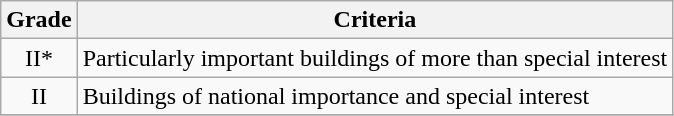<table class="wikitable" border="1">
<tr>
<th>Grade</th>
<th>Criteria</th>
</tr>
<tr>
<td align="center" >II*</td>
<td>Particularly important buildings of more than special interest</td>
</tr>
<tr>
<td align="center" >II</td>
<td>Buildings of national importance and special interest</td>
</tr>
<tr>
</tr>
</table>
